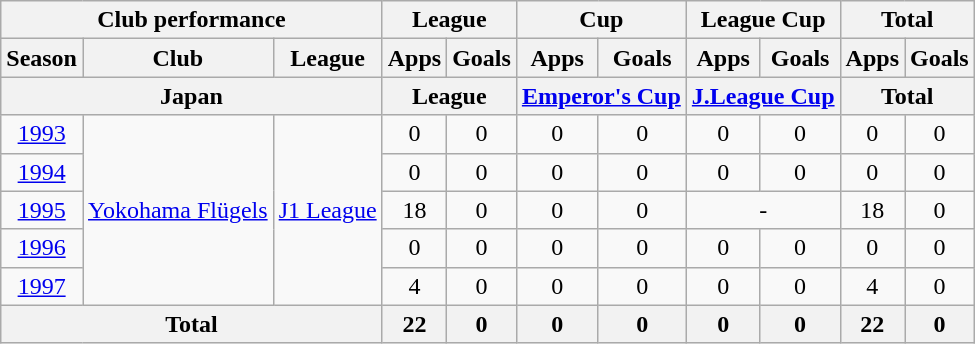<table class="wikitable" style="text-align:center;">
<tr>
<th colspan=3>Club performance</th>
<th colspan=2>League</th>
<th colspan=2>Cup</th>
<th colspan=2>League Cup</th>
<th colspan=2>Total</th>
</tr>
<tr>
<th>Season</th>
<th>Club</th>
<th>League</th>
<th>Apps</th>
<th>Goals</th>
<th>Apps</th>
<th>Goals</th>
<th>Apps</th>
<th>Goals</th>
<th>Apps</th>
<th>Goals</th>
</tr>
<tr>
<th colspan=3>Japan</th>
<th colspan=2>League</th>
<th colspan=2><a href='#'>Emperor's Cup</a></th>
<th colspan=2><a href='#'>J.League Cup</a></th>
<th colspan=2>Total</th>
</tr>
<tr>
<td><a href='#'>1993</a></td>
<td rowspan=5><a href='#'>Yokohama Flügels</a></td>
<td rowspan=5><a href='#'>J1 League</a></td>
<td>0</td>
<td>0</td>
<td>0</td>
<td>0</td>
<td>0</td>
<td>0</td>
<td>0</td>
<td>0</td>
</tr>
<tr>
<td><a href='#'>1994</a></td>
<td>0</td>
<td>0</td>
<td>0</td>
<td>0</td>
<td>0</td>
<td>0</td>
<td>0</td>
<td>0</td>
</tr>
<tr>
<td><a href='#'>1995</a></td>
<td>18</td>
<td>0</td>
<td>0</td>
<td>0</td>
<td colspan=2>-</td>
<td>18</td>
<td>0</td>
</tr>
<tr>
<td><a href='#'>1996</a></td>
<td>0</td>
<td>0</td>
<td>0</td>
<td>0</td>
<td>0</td>
<td>0</td>
<td>0</td>
<td>0</td>
</tr>
<tr>
<td><a href='#'>1997</a></td>
<td>4</td>
<td>0</td>
<td>0</td>
<td>0</td>
<td>0</td>
<td>0</td>
<td>4</td>
<td>0</td>
</tr>
<tr>
<th colspan=3>Total</th>
<th>22</th>
<th>0</th>
<th>0</th>
<th>0</th>
<th>0</th>
<th>0</th>
<th>22</th>
<th>0</th>
</tr>
</table>
